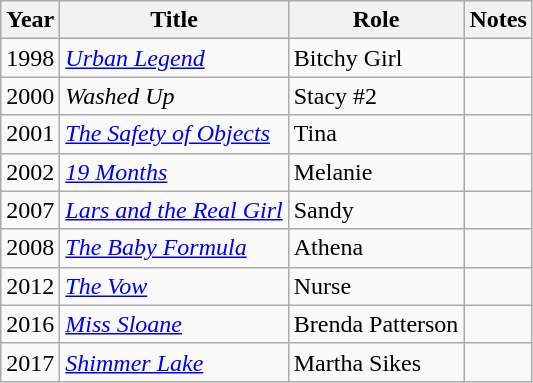<table class="wikitable sortable">
<tr>
<th>Year</th>
<th>Title</th>
<th>Role</th>
<th class="unsortable">Notes</th>
</tr>
<tr>
<td>1998</td>
<td><a href='#'><em>Urban Legend</em></a></td>
<td>Bitchy Girl</td>
<td></td>
</tr>
<tr>
<td>2000</td>
<td><em>Washed Up</em></td>
<td>Stacy #2</td>
<td></td>
</tr>
<tr>
<td>2001</td>
<td data-sort-value="Safety of Objects, The"><em><a href='#'>The Safety of Objects</a></em></td>
<td>Tina</td>
<td></td>
</tr>
<tr>
<td>2002</td>
<td><em><a href='#'>19 Months</a></em></td>
<td>Melanie</td>
<td></td>
</tr>
<tr>
<td>2007</td>
<td><em><a href='#'>Lars and the Real Girl</a></em></td>
<td>Sandy</td>
<td></td>
</tr>
<tr>
<td>2008</td>
<td data-sort-value="Baby Formula, The"><em><a href='#'>The Baby Formula</a></em></td>
<td>Athena</td>
<td></td>
</tr>
<tr>
<td>2012</td>
<td data-sort-value="Vow, The"><a href='#'><em>The Vow</em></a></td>
<td>Nurse</td>
<td></td>
</tr>
<tr>
<td>2016</td>
<td><em><a href='#'>Miss Sloane</a></em></td>
<td>Brenda Patterson</td>
<td></td>
</tr>
<tr>
<td>2017</td>
<td><em><a href='#'>Shimmer Lake</a></em></td>
<td>Martha Sikes</td>
<td></td>
</tr>
</table>
